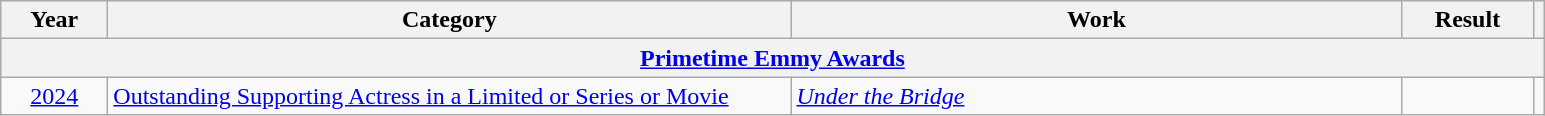<table class="wikitable">
<tr>
<th scope="col" style="width:4em;">Year</th>
<th scope="col" style="width:28em;">Category</th>
<th scope="col" style="width:25em;">Work</th>
<th scope="col" style="width:5em;">Result</th>
<th></th>
</tr>
<tr>
<th colspan="5"><a href='#'>Primetime Emmy Awards</a></th>
</tr>
<tr>
<td style="text-align:center;"><a href='#'>2024</a></td>
<td><a href='#'>Outstanding Supporting Actress in a Limited or Series or Movie</a></td>
<td><em><a href='#'>Under the Bridge</a></em></td>
<td></td>
<td align="center"></td>
</tr>
</table>
